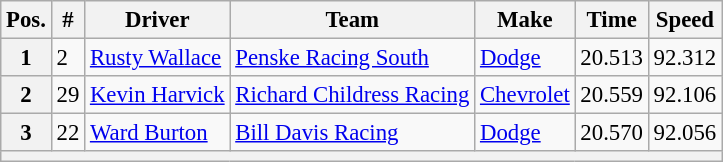<table class="wikitable" style="font-size:95%">
<tr>
<th>Pos.</th>
<th>#</th>
<th>Driver</th>
<th>Team</th>
<th>Make</th>
<th>Time</th>
<th>Speed</th>
</tr>
<tr>
<th>1</th>
<td>2</td>
<td><a href='#'>Rusty Wallace</a></td>
<td><a href='#'>Penske Racing South</a></td>
<td><a href='#'>Dodge</a></td>
<td>20.513</td>
<td>92.312</td>
</tr>
<tr>
<th>2</th>
<td>29</td>
<td><a href='#'>Kevin Harvick</a></td>
<td><a href='#'>Richard Childress Racing</a></td>
<td><a href='#'>Chevrolet</a></td>
<td>20.559</td>
<td>92.106</td>
</tr>
<tr>
<th>3</th>
<td>22</td>
<td><a href='#'>Ward Burton</a></td>
<td><a href='#'>Bill Davis Racing</a></td>
<td><a href='#'>Dodge</a></td>
<td>20.570</td>
<td>92.056</td>
</tr>
<tr>
<th colspan="7"></th>
</tr>
</table>
